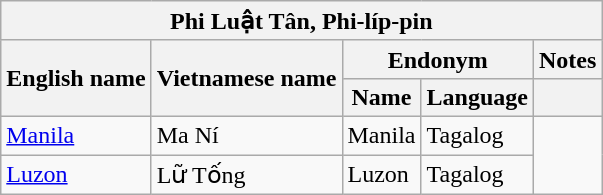<table class="wikitable sortable">
<tr>
<th colspan="5"> Phi Luật Tân, Phi-líp-pin</th>
</tr>
<tr>
<th rowspan="2">English name</th>
<th rowspan="2">Vietnamese name</th>
<th colspan="2">Endonym</th>
<th>Notes</th>
</tr>
<tr>
<th>Name</th>
<th>Language</th>
<th></th>
</tr>
<tr>
<td><a href='#'>Manila</a></td>
<td>Ma Ní</td>
<td>Manila</td>
<td>Tagalog</td>
</tr>
<tr>
<td><a href='#'>Luzon</a></td>
<td>Lữ Tống</td>
<td>Luzon</td>
<td>Tagalog</td>
</tr>
</table>
